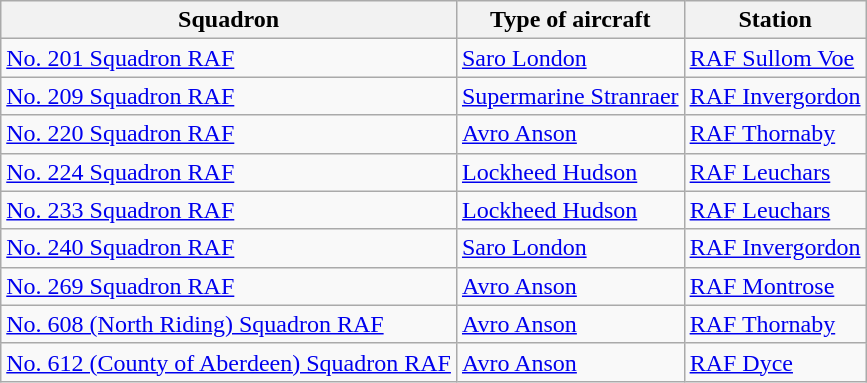<table class="wikitable">
<tr>
<th>Squadron</th>
<th>Type of aircraft</th>
<th>Station</th>
</tr>
<tr>
<td><a href='#'>No. 201 Squadron RAF</a></td>
<td><a href='#'>Saro London</a></td>
<td><a href='#'>RAF Sullom Voe</a></td>
</tr>
<tr>
<td><a href='#'>No. 209 Squadron RAF</a></td>
<td><a href='#'>Supermarine Stranraer</a></td>
<td><a href='#'>RAF Invergordon</a></td>
</tr>
<tr>
<td><a href='#'>No. 220 Squadron RAF</a></td>
<td><a href='#'>Avro Anson</a></td>
<td><a href='#'>RAF Thornaby</a></td>
</tr>
<tr>
<td><a href='#'>No. 224 Squadron RAF</a></td>
<td><a href='#'>Lockheed Hudson</a></td>
<td><a href='#'>RAF Leuchars</a></td>
</tr>
<tr>
<td><a href='#'>No. 233 Squadron RAF</a></td>
<td><a href='#'>Lockheed Hudson</a></td>
<td><a href='#'>RAF Leuchars</a></td>
</tr>
<tr>
<td><a href='#'>No. 240 Squadron RAF</a></td>
<td><a href='#'>Saro London</a></td>
<td><a href='#'>RAF Invergordon</a></td>
</tr>
<tr>
<td><a href='#'>No. 269 Squadron RAF</a></td>
<td><a href='#'>Avro Anson</a></td>
<td><a href='#'>RAF Montrose</a></td>
</tr>
<tr>
<td><a href='#'>No. 608 (North Riding) Squadron RAF</a></td>
<td><a href='#'>Avro Anson</a></td>
<td><a href='#'>RAF Thornaby</a></td>
</tr>
<tr>
<td><a href='#'>No. 612 (County of Aberdeen) Squadron RAF</a></td>
<td><a href='#'>Avro Anson</a></td>
<td><a href='#'>RAF Dyce</a></td>
</tr>
</table>
